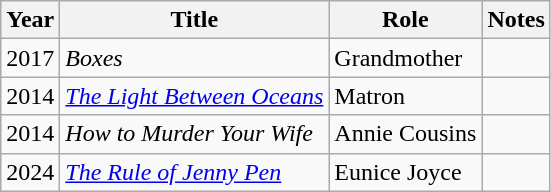<table class="wikitable">
<tr>
<th>Year</th>
<th>Title</th>
<th>Role</th>
<th>Notes</th>
</tr>
<tr>
<td>2017</td>
<td><em>Boxes</em></td>
<td>Grandmother</td>
<td></td>
</tr>
<tr>
<td>2014</td>
<td><em><a href='#'>The Light Between Oceans</a></em></td>
<td>Matron</td>
<td></td>
</tr>
<tr>
<td>2014</td>
<td><em>How to Murder Your Wife</em></td>
<td>Annie Cousins</td>
<td></td>
</tr>
<tr>
<td>2024</td>
<td><em><a href='#'>The Rule of Jenny Pen</a></em></td>
<td>Eunice Joyce</td>
<td></td>
</tr>
</table>
